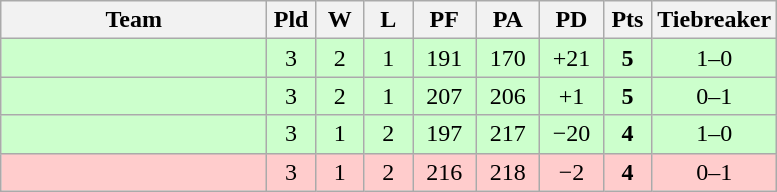<table class="wikitable" style="text-align:center;">
<tr>
<th width=170>Team</th>
<th width=25>Pld</th>
<th width=25>W</th>
<th width=25>L</th>
<th width=35>PF</th>
<th width=35>PA</th>
<th width=35>PD</th>
<th width=25>Pts</th>
<th width=50>Tiebreaker</th>
</tr>
<tr style="background:#ccffcc">
<td style=text-align:left"></td>
<td>3</td>
<td>2</td>
<td>1</td>
<td>191</td>
<td>170</td>
<td>+21</td>
<td><strong>5</strong></td>
<td>1–0</td>
</tr>
<tr style="background:#ccffcc">
<td style=text-align:left"></td>
<td>3</td>
<td>2</td>
<td>1</td>
<td>207</td>
<td>206</td>
<td>+1</td>
<td><strong>5</strong></td>
<td>0–1</td>
</tr>
<tr style="background:#ccffcc">
<td style=text-align:left"></td>
<td>3</td>
<td>1</td>
<td>2</td>
<td>197</td>
<td>217</td>
<td>−20</td>
<td><strong>4</strong></td>
<td>1–0</td>
</tr>
<tr style="background:#ffcccc">
<td style=text-align:left"></td>
<td>3</td>
<td>1</td>
<td>2</td>
<td>216</td>
<td>218</td>
<td>−2</td>
<td><strong>4</strong></td>
<td>0–1</td>
</tr>
</table>
